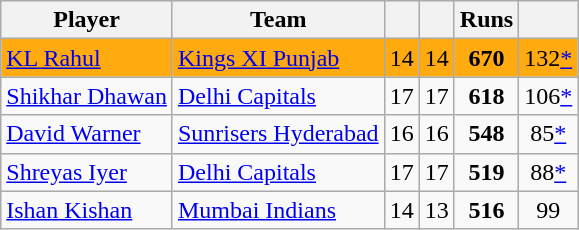<table class="wikitable sortable" style="text-align:center">
<tr>
<th class="unsortable">Player</th>
<th>Team</th>
<th></th>
<th></th>
<th>Runs</th>
<th></th>
</tr>
<tr style="background:#FFAB0F">
<td style="text-align:left"><a href='#'>KL Rahul</a></td>
<td style="text-align:left"><a href='#'>Kings XI Punjab</a></td>
<td>14</td>
<td>14</td>
<td><strong>670</strong></td>
<td>132<a href='#'>*</a></td>
</tr>
<tr>
<td style="text-align:left"><a href='#'>Shikhar Dhawan</a></td>
<td style="text-align:left"><a href='#'>Delhi Capitals</a></td>
<td>17</td>
<td>17</td>
<td><strong>618</strong></td>
<td>106<a href='#'>*</a></td>
</tr>
<tr>
<td style="text-align:left"><a href='#'>David Warner</a></td>
<td style="text-align:left"><a href='#'>Sunrisers Hyderabad</a></td>
<td>16</td>
<td>16</td>
<td><strong>548</strong></td>
<td>85<a href='#'>*</a></td>
</tr>
<tr>
<td style="text-align:left"><a href='#'>Shreyas Iyer</a></td>
<td style="text-align:left"><a href='#'>Delhi Capitals</a></td>
<td>17</td>
<td>17</td>
<td><strong>519</strong></td>
<td>88<a href='#'>*</a></td>
</tr>
<tr>
<td style="text-align:left"><a href='#'>Ishan Kishan</a></td>
<td style="text-align:left"><a href='#'>Mumbai Indians</a></td>
<td>14</td>
<td>13</td>
<td><strong>516</strong></td>
<td>99</td>
</tr>
</table>
